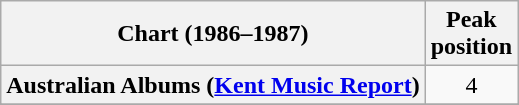<table class="wikitable sortable plainrowheaders">
<tr>
<th scope="col">Chart (1986–1987)</th>
<th scope="col">Peak<br>position</th>
</tr>
<tr>
<th scope="row">Australian Albums (<a href='#'>Kent Music Report</a>)</th>
<td align="center">4</td>
</tr>
<tr>
</tr>
<tr>
</tr>
<tr>
</tr>
<tr>
</tr>
<tr>
</tr>
<tr>
</tr>
<tr>
</tr>
<tr>
</tr>
<tr>
</tr>
<tr>
</tr>
</table>
